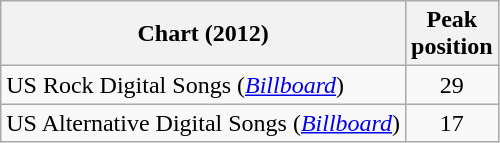<table class="wikitable sortable">
<tr>
<th>Chart (2012)</th>
<th>Peak<br>position</th>
</tr>
<tr>
<td>US Rock Digital Songs (<em><a href='#'>Billboard</a></em>)</td>
<td style="text-align:center;">29</td>
</tr>
<tr>
<td>US Alternative Digital Songs (<em><a href='#'>Billboard</a></em>)</td>
<td style="text-align:center;">17</td>
</tr>
</table>
